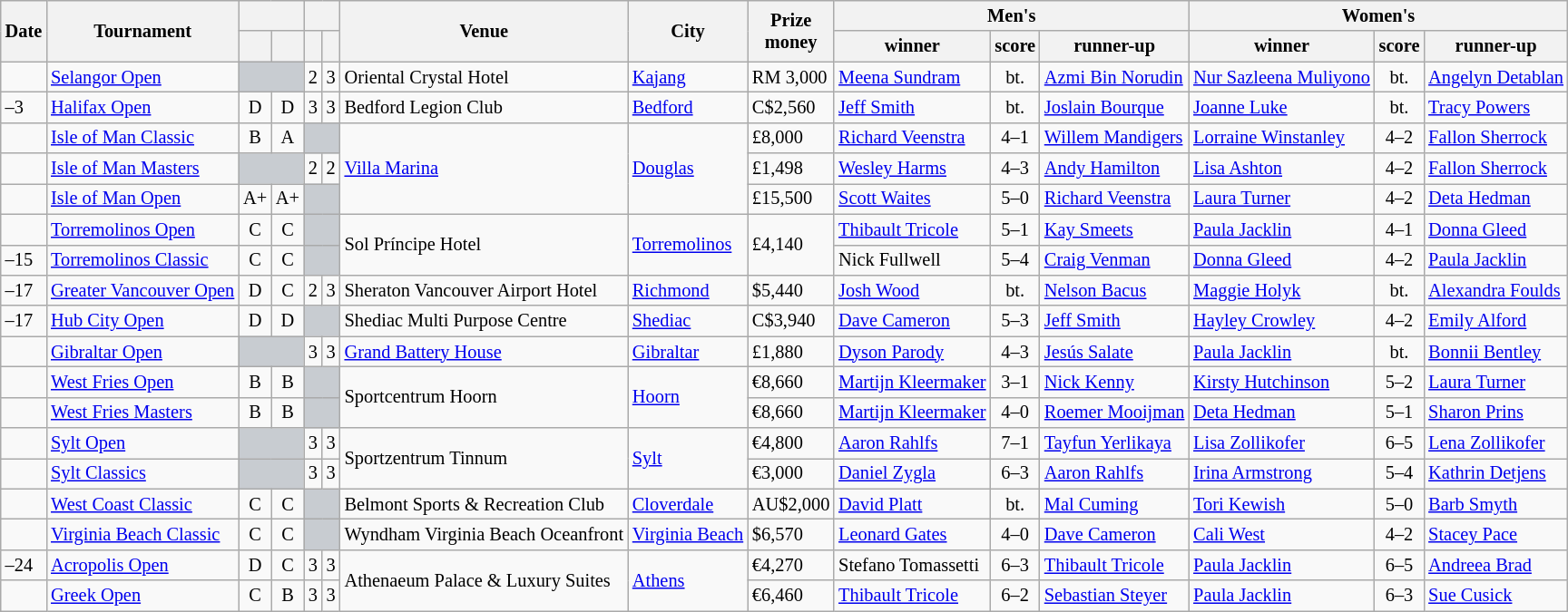<table class="wikitable sortable" style="font-size: 85%">
<tr>
<th rowspan="2">Date</th>
<th rowspan="2">Tournament</th>
<th colspan="2"></th>
<th colspan="2"></th>
<th rowspan="2">Venue</th>
<th rowspan="2">City</th>
<th rowspan="2" class=unsortable>Prize<br>money</th>
<th colspan="3">Men's</th>
<th colspan="3">Women's</th>
</tr>
<tr>
<th></th>
<th></th>
<th></th>
<th></th>
<th>winner</th>
<th class=unsortable>score</th>
<th>runner-up</th>
<th>winner</th>
<th class=unsortable>score</th>
<th>runner-up</th>
</tr>
<tr>
<td></td>
<td><a href='#'>Selangor Open</a></td>
<td colspan=2 style="background:#c8ccd1"></td>
<td align="center">2</td>
<td align="center">3</td>
<td>Oriental Crystal Hotel</td>
<td> <a href='#'>Kajang</a></td>
<td>RM 3,000</td>
<td> <a href='#'>Meena Sundram</a></td>
<td align="center">bt.</td>
<td> <a href='#'>Azmi Bin Norudin</a></td>
<td> <a href='#'>Nur Sazleena Muliyono</a></td>
<td align="center">bt.</td>
<td> <a href='#'>Angelyn Detablan</a></td>
</tr>
<tr>
<td>–3</td>
<td><a href='#'>Halifax Open</a></td>
<td align="center">D</td>
<td align="center">D</td>
<td align="center">3</td>
<td align="center">3</td>
<td>Bedford Legion Club</td>
<td> <a href='#'>Bedford</a></td>
<td>C$2,560</td>
<td> <a href='#'>Jeff Smith</a></td>
<td align="center">bt.</td>
<td> <a href='#'>Joslain Bourque</a></td>
<td> <a href='#'>Joanne Luke</a></td>
<td align="center">bt.</td>
<td> <a href='#'>Tracy Powers</a></td>
</tr>
<tr>
<td></td>
<td><a href='#'>Isle of Man Classic</a></td>
<td align="center">B</td>
<td align="center">A</td>
<td colspan=2 style="background:#c8ccd1"></td>
<td rowspan=3><a href='#'>Villa Marina</a></td>
<td rowspan=3> <a href='#'>Douglas</a></td>
<td>£8,000</td>
<td> <a href='#'>Richard Veenstra</a></td>
<td align="center">4–1</td>
<td> <a href='#'>Willem Mandigers</a></td>
<td> <a href='#'>Lorraine Winstanley</a></td>
<td align="center">4–2</td>
<td> <a href='#'>Fallon Sherrock</a></td>
</tr>
<tr>
<td></td>
<td><a href='#'>Isle of Man Masters</a></td>
<td colspan=2 style="background:#c8ccd1"></td>
<td align="center">2</td>
<td align="center">2</td>
<td>£1,498</td>
<td> <a href='#'>Wesley Harms</a></td>
<td align="center">4–3</td>
<td> <a href='#'>Andy Hamilton</a></td>
<td> <a href='#'>Lisa Ashton</a></td>
<td align="center">4–2</td>
<td> <a href='#'>Fallon Sherrock</a></td>
</tr>
<tr>
<td></td>
<td><a href='#'>Isle of Man Open</a></td>
<td align="center">A+</td>
<td align="center">A+</td>
<td colspan=2 style="background:#c8ccd1"></td>
<td>£15,500</td>
<td> <a href='#'>Scott Waites</a></td>
<td align="center">5–0</td>
<td> <a href='#'>Richard Veenstra</a></td>
<td> <a href='#'>Laura Turner</a></td>
<td align="center">4–2</td>
<td> <a href='#'>Deta Hedman</a></td>
</tr>
<tr>
<td></td>
<td><a href='#'>Torremolinos Open</a></td>
<td align="center">C</td>
<td align="center">C</td>
<td colspan=2 style="background:#c8ccd1"></td>
<td rowspan=2>Sol Príncipe Hotel</td>
<td rowspan=2> <a href='#'>Torremolinos</a></td>
<td rowspan=2>£4,140</td>
<td> <a href='#'>Thibault Tricole</a></td>
<td align="center">5–1</td>
<td> <a href='#'>Kay Smeets</a></td>
<td> <a href='#'>Paula Jacklin</a></td>
<td align="center">4–1</td>
<td> <a href='#'>Donna Gleed</a></td>
</tr>
<tr>
<td>–15</td>
<td><a href='#'>Torremolinos Classic</a></td>
<td align="center">C</td>
<td align="center">C</td>
<td colspan=2 style="background:#c8ccd1"></td>
<td> Nick Fullwell</td>
<td align="center">5–4</td>
<td> <a href='#'>Craig Venman</a></td>
<td> <a href='#'>Donna Gleed</a></td>
<td align="center">4–2</td>
<td> <a href='#'>Paula Jacklin</a></td>
</tr>
<tr>
<td>–17</td>
<td><a href='#'>Greater Vancouver Open</a></td>
<td align="center">D</td>
<td align="center">C</td>
<td align="center">2</td>
<td align="center">3</td>
<td>Sheraton Vancouver Airport Hotel</td>
<td> <a href='#'>Richmond</a></td>
<td>$5,440</td>
<td> <a href='#'>Josh Wood</a></td>
<td align="center">bt.</td>
<td> <a href='#'>Nelson Bacus</a></td>
<td> <a href='#'>Maggie Holyk</a></td>
<td align="center">bt.</td>
<td> <a href='#'>Alexandra Foulds</a></td>
</tr>
<tr>
<td>–17</td>
<td><a href='#'>Hub City Open</a></td>
<td align="center">D</td>
<td align="center">D</td>
<td colspan=2 style="background:#c8ccd1"></td>
<td>Shediac Multi Purpose Centre</td>
<td> <a href='#'>Shediac</a></td>
<td>C$3,940</td>
<td> <a href='#'>Dave Cameron</a></td>
<td align="center">5–3</td>
<td> <a href='#'>Jeff Smith</a></td>
<td> <a href='#'>Hayley Crowley</a></td>
<td align="center">4–2</td>
<td> <a href='#'>Emily Alford</a></td>
</tr>
<tr>
<td></td>
<td><a href='#'>Gibraltar Open</a></td>
<td colspan=2 style="background:#c8ccd1"></td>
<td align="center">3</td>
<td align="center">3</td>
<td><a href='#'>Grand Battery House</a></td>
<td> <a href='#'>Gibraltar</a></td>
<td>£1,880</td>
<td> <a href='#'>Dyson Parody</a></td>
<td align="center">4–3</td>
<td> <a href='#'>Jesús Salate</a></td>
<td> <a href='#'>Paula Jacklin</a></td>
<td align="center">bt.</td>
<td> <a href='#'>Bonnii Bentley</a></td>
</tr>
<tr>
<td></td>
<td><a href='#'>West Fries Open</a></td>
<td align="center">B</td>
<td align="center">B</td>
<td colspan=2 style="background:#c8ccd1"></td>
<td rowspan=2>Sportcentrum Hoorn</td>
<td rowspan=2> <a href='#'>Hoorn</a></td>
<td>€8,660</td>
<td> <a href='#'>Martijn Kleermaker</a></td>
<td align="center">3–1</td>
<td> <a href='#'>Nick Kenny</a></td>
<td> <a href='#'>Kirsty Hutchinson</a></td>
<td align="center">5–2</td>
<td> <a href='#'>Laura Turner</a></td>
</tr>
<tr>
<td></td>
<td><a href='#'>West Fries Masters</a></td>
<td align="center">B</td>
<td align="center">B</td>
<td colspan=2 style="background:#c8ccd1"></td>
<td>€8,660</td>
<td> <a href='#'>Martijn Kleermaker</a></td>
<td align="center">4–0</td>
<td> <a href='#'>Roemer Mooijman</a></td>
<td> <a href='#'>Deta Hedman</a></td>
<td align="center">5–1</td>
<td> <a href='#'>Sharon Prins</a></td>
</tr>
<tr>
<td></td>
<td><a href='#'>Sylt Open</a></td>
<td colspan=2 style="background:#c8ccd1"></td>
<td align="center">3</td>
<td align="center">3</td>
<td rowspan=2>Sportzentrum Tinnum</td>
<td rowspan=2> <a href='#'>Sylt</a></td>
<td>€4,800</td>
<td> <a href='#'>Aaron Rahlfs</a></td>
<td align="center">7–1</td>
<td> <a href='#'>Tayfun Yerlikaya</a></td>
<td> <a href='#'>Lisa Zollikofer</a></td>
<td align="center">6–5</td>
<td> <a href='#'>Lena Zollikofer</a></td>
</tr>
<tr>
<td></td>
<td><a href='#'>Sylt Classics</a></td>
<td colspan=2 style="background:#c8ccd1"></td>
<td align="center">3</td>
<td align="center">3</td>
<td>€3,000</td>
<td> <a href='#'>Daniel Zygla</a></td>
<td align="center">6–3</td>
<td> <a href='#'>Aaron Rahlfs</a></td>
<td> <a href='#'>Irina Armstrong</a></td>
<td align="center">5–4</td>
<td> <a href='#'>Kathrin Detjens</a></td>
</tr>
<tr>
<td></td>
<td><a href='#'>West Coast Classic</a></td>
<td align="center">C</td>
<td align="center">C</td>
<td colspan=2 style="background:#c8ccd1"></td>
<td>Belmont Sports & Recreation Club</td>
<td> <a href='#'>Cloverdale</a></td>
<td>AU$2,000</td>
<td> <a href='#'>David Platt</a></td>
<td align="center">bt.</td>
<td> <a href='#'>Mal Cuming</a></td>
<td> <a href='#'>Tori Kewish</a></td>
<td align="center">5–0</td>
<td> <a href='#'>Barb Smyth</a></td>
</tr>
<tr>
<td></td>
<td><a href='#'>Virginia Beach Classic</a></td>
<td align="center">C</td>
<td align="center">C</td>
<td colspan=2 style="background:#c8ccd1"></td>
<td>Wyndham Virginia Beach Oceanfront</td>
<td> <a href='#'>Virginia Beach</a></td>
<td>$6,570</td>
<td> <a href='#'>Leonard Gates</a></td>
<td align="center">4–0</td>
<td> <a href='#'>Dave Cameron</a></td>
<td> <a href='#'>Cali West</a></td>
<td align="center">4–2</td>
<td> <a href='#'>Stacey Pace</a></td>
</tr>
<tr>
<td>–24</td>
<td><a href='#'>Acropolis Open</a></td>
<td align="center">D</td>
<td align="center">C</td>
<td align="center">3</td>
<td align="center">3</td>
<td rowspan=2>Athenaeum Palace & Luxury Suites</td>
<td rowspan=2> <a href='#'>Athens</a></td>
<td>€4,270</td>
<td> Stefano Tomassetti</td>
<td align="center">6–3</td>
<td> <a href='#'>Thibault Tricole</a></td>
<td> <a href='#'>Paula Jacklin</a></td>
<td align="center">6–5</td>
<td> <a href='#'>Andreea Brad</a></td>
</tr>
<tr>
<td></td>
<td><a href='#'>Greek Open</a></td>
<td align="center">C</td>
<td align="center">B</td>
<td align="center">3</td>
<td align="center">3</td>
<td>€6,460</td>
<td> <a href='#'>Thibault Tricole</a></td>
<td align="center">6–2</td>
<td> <a href='#'>Sebastian Steyer</a></td>
<td> <a href='#'>Paula Jacklin</a></td>
<td align="center">6–3</td>
<td> <a href='#'>Sue Cusick</a></td>
</tr>
</table>
